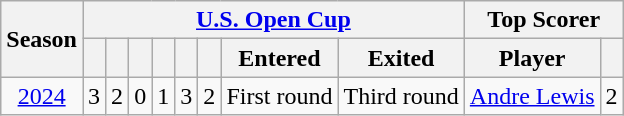<table class="wikitable" style="text-align: center">
<tr>
<th rowspan="2" scope="col">Season</th>
<th colspan="8" class="unsortable"><a href='#'>U.S. Open Cup</a></th>
<th colspan="2">Top Scorer</th>
</tr>
<tr>
<th></th>
<th></th>
<th></th>
<th></th>
<th></th>
<th></th>
<th>Entered</th>
<th>Exited</th>
<th>Player</th>
<th></th>
</tr>
<tr>
<td><a href='#'>2024</a></td>
<td>3</td>
<td>2</td>
<td>0</td>
<td>1</td>
<td>3</td>
<td>2</td>
<td>First round</td>
<td>Third round</td>
<td> <a href='#'>Andre Lewis</a></td>
<td>2</td>
</tr>
</table>
